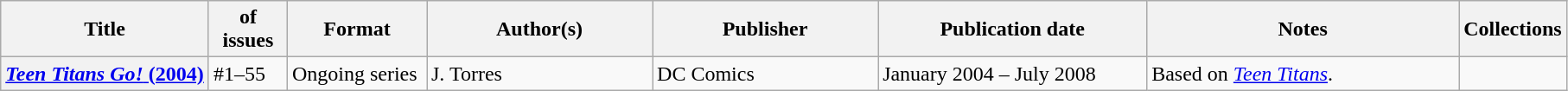<table class="wikitable">
<tr>
<th>Title</th>
<th style="width:40pt"> of issues</th>
<th style="width:75pt">Format</th>
<th style="width:125pt">Author(s)</th>
<th style="width:125pt">Publisher</th>
<th style="width:150pt">Publication date</th>
<th style="width:175pt">Notes</th>
<th>Collections</th>
</tr>
<tr>
<th><a href='#'><em>Teen Titans Go!</em> (2004)</a></th>
<td>#1–55</td>
<td>Ongoing series</td>
<td>J. Torres</td>
<td>DC Comics</td>
<td>January 2004 – July 2008</td>
<td>Based on <em><a href='#'>Teen Titans</a></em>.</td>
<td></td>
</tr>
</table>
